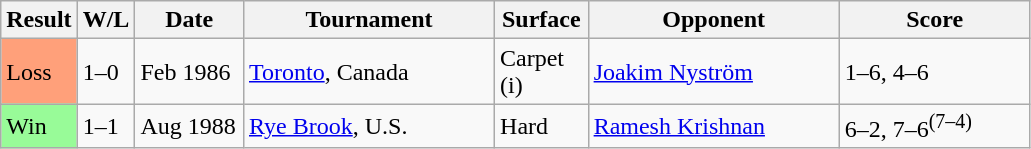<table class="sortable wikitable">
<tr>
<th style="width:40px">Result</th>
<th style="width:30px" class="unsortable">W/L</th>
<th style="width:65px">Date</th>
<th style="width:160px">Tournament</th>
<th style="width:55px">Surface</th>
<th style="width:160px">Opponent</th>
<th style="width:120px" class="unsortable">Score</th>
</tr>
<tr>
<td style="background:#ffa07a;">Loss</td>
<td>1–0</td>
<td>Feb 1986</td>
<td><a href='#'>Toronto</a>, Canada</td>
<td>Carpet (i)</td>
<td> <a href='#'>Joakim Nyström</a></td>
<td>1–6, 4–6</td>
</tr>
<tr>
<td style="background:#98fb98;">Win</td>
<td>1–1</td>
<td>Aug 1988</td>
<td><a href='#'>Rye Brook</a>, U.S.</td>
<td>Hard</td>
<td> <a href='#'>Ramesh Krishnan</a></td>
<td>6–2, 7–6<sup>(7–4)</sup></td>
</tr>
</table>
